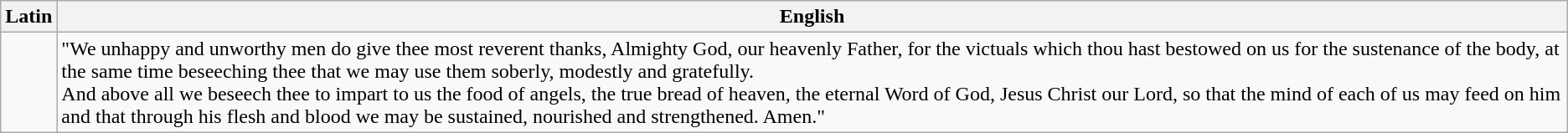<table class="wikitable">
<tr>
<th>Latin</th>
<th>English</th>
</tr>
<tr>
<td><br>
</td>
<td>"We unhappy and unworthy men do give thee most reverent thanks, Almighty God, our heavenly Father, for the victuals which thou hast bestowed on us for the sustenance of the body, at the same time beseeching thee that we may use them soberly, modestly and gratefully.<br>And above all we beseech thee to impart to us the food of angels, the true bread of heaven, the eternal Word of God, Jesus Christ our Lord, so that the mind of each of us may feed on him and that through his flesh and blood we may be sustained, nourished and strengthened. Amen."</td>
</tr>
</table>
